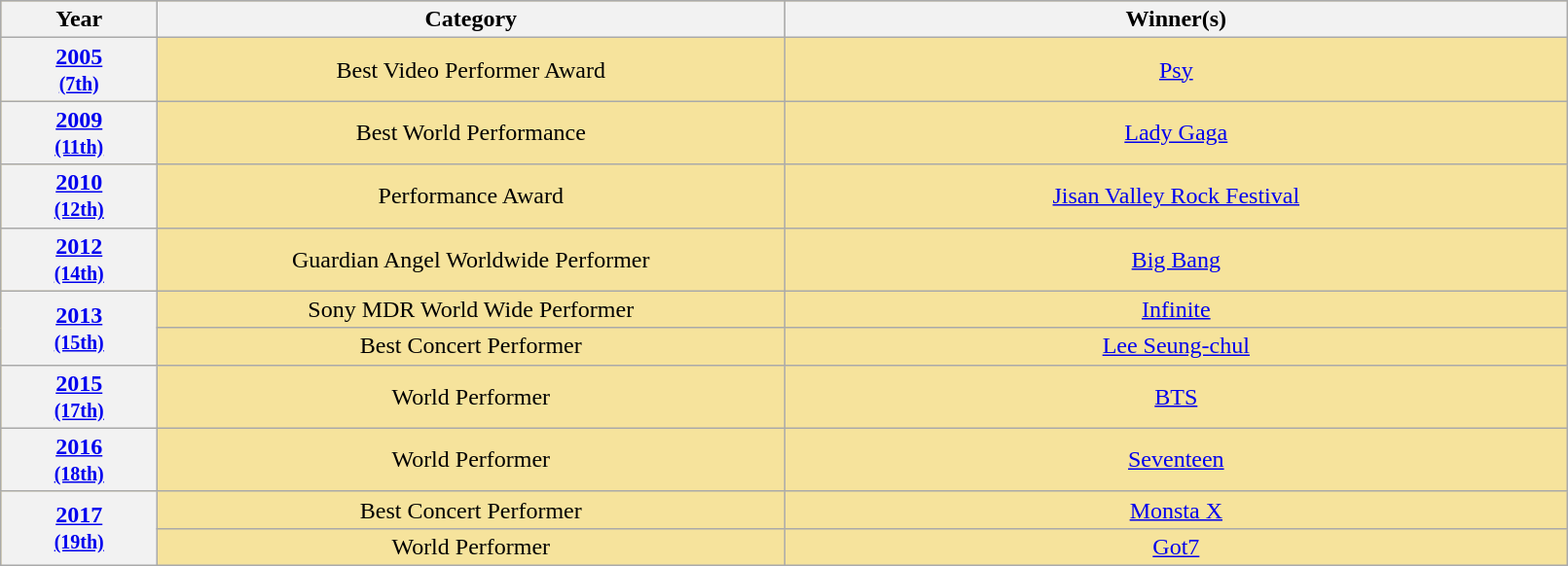<table class="wikitable" rowspan=2 style="text-align: center; width:85%; background: #f6e39c">
<tr style="background:#bebebe;">
<th scope="col" style="width:10%;">Year</th>
<th scope="col" style="width:40%;">Category</th>
<th scope="col" style="width:50%;">Winner(s)</th>
</tr>
<tr>
<th scope="row" style="text-align:center"><a href='#'>2005<br><small>(7th)</small></a></th>
<td>Best Video Performer Award</td>
<td><a href='#'>Psy</a></td>
</tr>
<tr>
<th scope="row" style="text-align:center"><a href='#'>2009<br><small>(11th)</small></a></th>
<td>Best World Performance</td>
<td><a href='#'>Lady Gaga</a></td>
</tr>
<tr>
<th scope="row" style="text-align:center"><a href='#'>2010<br><small>(12th)</small></a></th>
<td>Performance Award</td>
<td><a href='#'>Jisan Valley Rock Festival</a></td>
</tr>
<tr>
<th scope="row" style="text-align:center"><a href='#'>2012<br><small>(14th)</small></a></th>
<td>Guardian Angel Worldwide Performer</td>
<td><a href='#'>Big Bang</a></td>
</tr>
<tr>
<th scope="row" style="text-align:center" rowspan=2><a href='#'>2013<br><small>(15th)</small></a></th>
<td>Sony MDR World Wide Performer</td>
<td><a href='#'>Infinite</a></td>
</tr>
<tr>
<td>Best Concert Performer</td>
<td><a href='#'>Lee Seung-chul</a></td>
</tr>
<tr>
<th scope="row" style="text-align:center"><a href='#'>2015<br><small>(17th)</small></a></th>
<td>World Performer</td>
<td><a href='#'>BTS</a></td>
</tr>
<tr>
<th scope="row" style="text-align:center"><a href='#'>2016<br><small>(18th)</small></a></th>
<td>World Performer</td>
<td><a href='#'>Seventeen</a></td>
</tr>
<tr>
<th scope="row" style="text-align:center" rowspan=2><a href='#'>2017<br><small>(19th)</small></a></th>
<td>Best Concert Performer</td>
<td><a href='#'>Monsta X</a></td>
</tr>
<tr>
<td>World Performer</td>
<td><a href='#'>Got7</a></td>
</tr>
</table>
